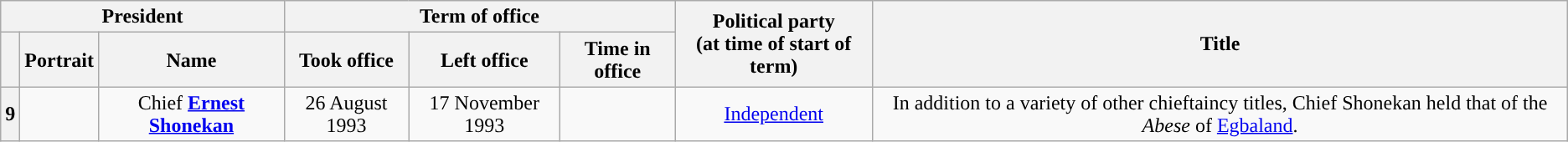<table class="wikitable" style="text-align:center">
<tr>
<th colspan=3>President</th>
<th colspan=3>Term of office</th>
<th rowspan=2>Political party<br>(at time of start of term)</th>
<th rowspan=2>Title</th>
</tr>
<tr>
<th></th>
<th>Portrait</th>
<th>Name<br></th>
<th>Took office</th>
<th>Left office</th>
<th>Time in office</th>
</tr>
<tr>
<th style="background:">9</th>
<td></td>
<td>Chief <strong><a href='#'>Ernest Shonekan</a></strong><br></td>
<td>26 August 1993</td>
<td>17 November 1993<br></td>
<td></td>
<td><a href='#'>Independent</a></td>
<td>In addition to a variety of other chieftaincy titles, Chief Shonekan held that of the <em>Abese</em> of <a href='#'>Egbaland</a>.</td>
</tr>
</table>
